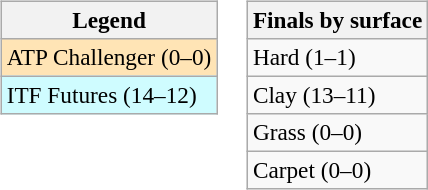<table>
<tr valign=top>
<td><br><table class=wikitable style=font-size:97%>
<tr>
<th>Legend</th>
</tr>
<tr bgcolor=moccasin>
<td>ATP Challenger (0–0)</td>
</tr>
<tr bgcolor=cffcff>
<td>ITF Futures (14–12)</td>
</tr>
</table>
</td>
<td><br><table class=wikitable style=font-size:97%>
<tr>
<th>Finals by surface</th>
</tr>
<tr>
<td>Hard (1–1)</td>
</tr>
<tr>
<td>Clay (13–11)</td>
</tr>
<tr>
<td>Grass (0–0)</td>
</tr>
<tr>
<td>Carpet (0–0)</td>
</tr>
</table>
</td>
</tr>
</table>
